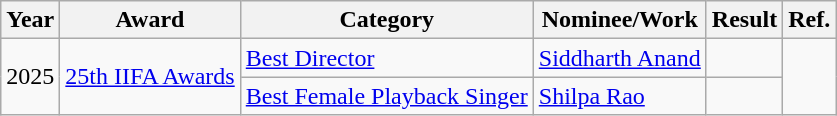<table class="wikitable">
<tr>
<th>Year</th>
<th>Award</th>
<th>Category</th>
<th>Nominee/Work</th>
<th>Result</th>
<th>Ref.</th>
</tr>
<tr>
<td rowspan="2">2025</td>
<td rowspan="2"><a href='#'>25th IIFA Awards</a></td>
<td><a href='#'>Best Director</a></td>
<td><a href='#'>Siddharth Anand</a></td>
<td></td>
<td rowspan="2"></td>
</tr>
<tr>
<td><a href='#'>Best Female Playback Singer</a></td>
<td><a href='#'>Shilpa Rao</a> </td>
<td></td>
</tr>
</table>
